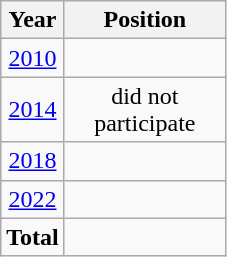<table class="wikitable" style="text-align: center;">
<tr>
<th>Year</th>
<th width="100">Position</th>
</tr>
<tr>
<td> <a href='#'>2010</a></td>
<td></td>
</tr>
<tr>
<td> <a href='#'>2014</a></td>
<td>did not participate</td>
</tr>
<tr>
<td> <a href='#'>2018</a></td>
<td></td>
</tr>
<tr>
<td> <a href='#'>2022</a></td>
<td></td>
</tr>
<tr>
<td><strong>Total</strong></td>
<td></td>
</tr>
</table>
